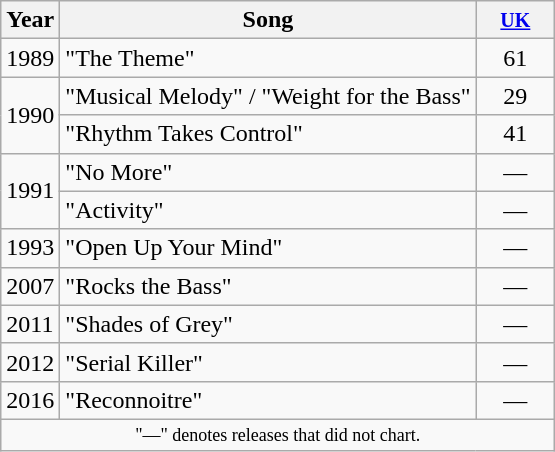<table class="wikitable">
<tr>
<th>Year</th>
<th>Song</th>
<th style="width:45px;"><small><a href='#'>UK</a></small><br></th>
</tr>
<tr>
<td>1989</td>
<td>"The Theme"</td>
<td align=center>61</td>
</tr>
<tr>
<td rowspan="2">1990</td>
<td>"Musical Melody" / "Weight for the Bass"</td>
<td align=center>29</td>
</tr>
<tr>
<td>"Rhythm Takes Control"</td>
<td align=center>41</td>
</tr>
<tr>
<td rowspan="2">1991</td>
<td>"No More"</td>
<td align=center>—</td>
</tr>
<tr>
<td>"Activity"</td>
<td align=center>—</td>
</tr>
<tr>
<td>1993</td>
<td>"Open Up Your Mind"</td>
<td align=center>—</td>
</tr>
<tr>
<td>2007</td>
<td>"Rocks the Bass"</td>
<td align=center>—</td>
</tr>
<tr>
<td>2011</td>
<td>"Shades of Grey"</td>
<td align=center>—</td>
</tr>
<tr>
<td>2012</td>
<td>"Serial Killer"</td>
<td align=center>—</td>
</tr>
<tr>
<td>2016</td>
<td>"Reconnoitre"</td>
<td align=center>—</td>
</tr>
<tr>
<td colspan="4" style="text-align:center; font-size:9pt;">"—" denotes releases that did not chart.</td>
</tr>
</table>
